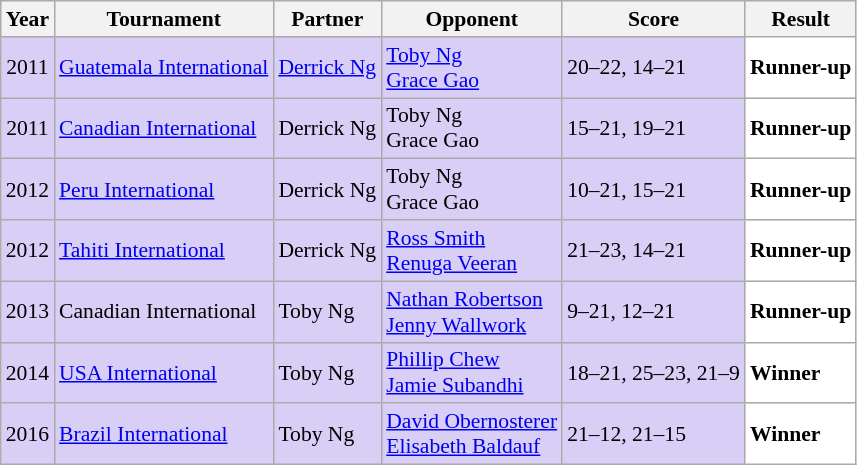<table class="sortable wikitable" style="font-size: 90%;">
<tr>
<th>Year</th>
<th>Tournament</th>
<th>Partner</th>
<th>Opponent</th>
<th>Score</th>
<th>Result</th>
</tr>
<tr style="background:#D8CEF6">
<td align="center">2011</td>
<td align="left"><a href='#'>Guatemala International</a></td>
<td align="left"> <a href='#'>Derrick Ng</a></td>
<td align="left"> <a href='#'>Toby Ng</a><br> <a href='#'>Grace Gao</a></td>
<td align="left">20–22, 14–21</td>
<td style="text-align:left; background:white"> <strong>Runner-up</strong></td>
</tr>
<tr style="background:#D8CEF6">
<td align="center">2011</td>
<td align="left"><a href='#'>Canadian International</a></td>
<td align="left"> Derrick Ng</td>
<td align="left"> Toby Ng<br> Grace Gao</td>
<td align="left">15–21, 19–21</td>
<td style="text-align:left; background:white"> <strong>Runner-up</strong></td>
</tr>
<tr style="background:#D8CEF6">
<td align="center">2012</td>
<td align="left"><a href='#'>Peru International</a></td>
<td align="left"> Derrick Ng</td>
<td align="left"> Toby Ng<br> Grace Gao</td>
<td align="left">10–21, 15–21</td>
<td style="text-align:left; background:white"> <strong>Runner-up</strong></td>
</tr>
<tr style="background:#D8CEF6">
<td align="center">2012</td>
<td align="left"><a href='#'>Tahiti International</a></td>
<td align="left"> Derrick Ng</td>
<td align="left"> <a href='#'>Ross Smith</a><br> <a href='#'>Renuga Veeran</a></td>
<td align="left">21–23, 14–21</td>
<td style="text-align:left; background:white"> <strong>Runner-up</strong></td>
</tr>
<tr style="background:#D8CEF6">
<td align="center">2013</td>
<td align="left">Canadian International</td>
<td align="left"> Toby Ng</td>
<td align="left"> <a href='#'>Nathan Robertson</a><br> <a href='#'>Jenny Wallwork</a></td>
<td align="left">9–21, 12–21</td>
<td style="text-align:left; background:white"> <strong>Runner-up</strong></td>
</tr>
<tr style="background:#D8CEF6">
<td align="center">2014</td>
<td align="left"><a href='#'>USA International</a></td>
<td align="left"> Toby Ng</td>
<td align="left"> <a href='#'>Phillip Chew</a><br> <a href='#'>Jamie Subandhi</a></td>
<td align="left">18–21, 25–23, 21–9</td>
<td style="text-align:left; background:white"> <strong>Winner</strong></td>
</tr>
<tr style="background:#D8CEF6">
<td align="center">2016</td>
<td align="left"><a href='#'>Brazil International</a></td>
<td align="left"> Toby Ng</td>
<td align="left"> <a href='#'>David Obernosterer</a><br> <a href='#'>Elisabeth Baldauf</a></td>
<td align="left">21–12, 21–15</td>
<td style="text-align:left; background:white"> <strong>Winner</strong></td>
</tr>
</table>
